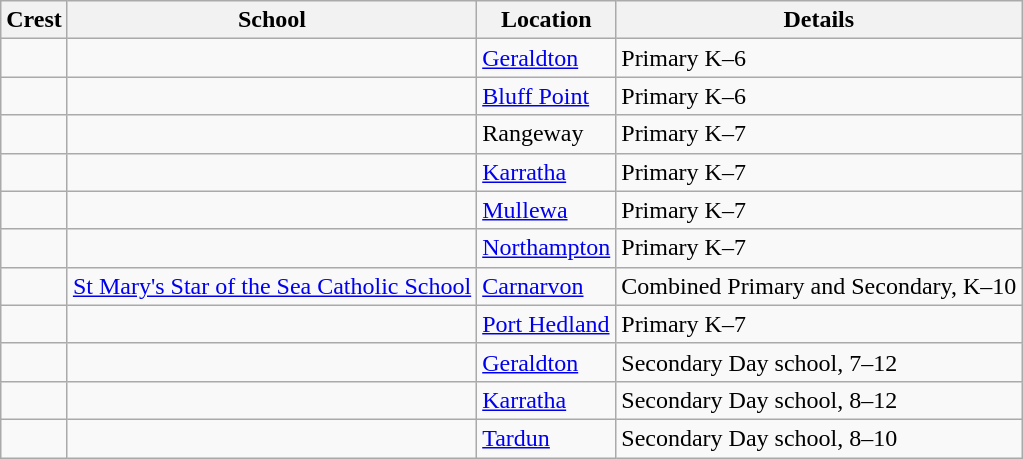<table class="wikitable" border="1">
<tr>
<th>Crest</th>
<th>School</th>
<th>Location</th>
<th>Details</th>
</tr>
<tr>
<td></td>
<td></td>
<td><a href='#'>Geraldton</a></td>
<td>Primary K–6</td>
</tr>
<tr>
<td></td>
<td></td>
<td><a href='#'>Bluff Point</a></td>
<td>Primary K–6</td>
</tr>
<tr>
<td></td>
<td></td>
<td>Rangeway</td>
<td>Primary K–7</td>
</tr>
<tr>
<td></td>
<td></td>
<td><a href='#'>Karratha</a></td>
<td>Primary K–7</td>
</tr>
<tr>
<td></td>
<td></td>
<td><a href='#'>Mullewa</a></td>
<td>Primary K–7</td>
</tr>
<tr>
<td></td>
<td></td>
<td><a href='#'>Northampton</a></td>
<td>Primary K–7</td>
</tr>
<tr>
<td></td>
<td><a href='#'>St Mary's Star of the Sea Catholic School</a></td>
<td><a href='#'>Carnarvon</a></td>
<td>Combined Primary and Secondary, K–10</td>
</tr>
<tr>
<td></td>
<td></td>
<td><a href='#'>Port Hedland</a></td>
<td>Primary K–7</td>
</tr>
<tr>
<td></td>
<td></td>
<td><a href='#'>Geraldton</a></td>
<td>Secondary Day school, 7–12</td>
</tr>
<tr>
<td></td>
<td></td>
<td><a href='#'>Karratha</a></td>
<td>Secondary Day school, 8–12</td>
</tr>
<tr>
<td></td>
<td></td>
<td><a href='#'>Tardun</a></td>
<td>Secondary Day school, 8–10</td>
</tr>
</table>
